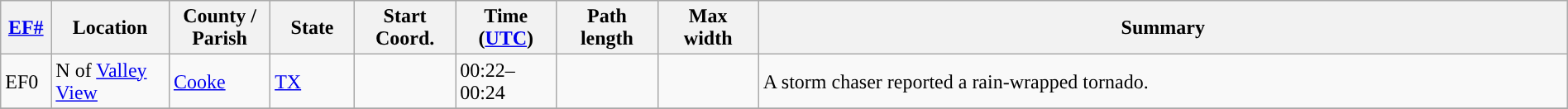<table class="wikitable sortable" style="width:100%;">
<tr>
<th scope="col"  style="width:3%; text-align:center;"><a href='#'>EF#</a></th>
<th scope="col"  style="width:7%; text-align:center;" class="unsortable">Location</th>
<th scope="col"  style="width:6%; text-align:center;" class="unsortable">County / Parish</th>
<th scope="col"  style="width:5%; text-align:center;">State</th>
<th scope="col"  style="width:6%; text-align:center;">Start Coord.</th>
<th scope="col"  style="width:6%; text-align:center;">Time (<a href='#'>UTC</a>)</th>
<th scope="col"  style="width:6%; text-align:center;">Path length</th>
<th scope="col"  style="width:6%; text-align:center;">Max width</th>
<th scope="col" class="unsortable" style="width:48%; text-align:center;">Summary</th>
</tr>
<tr>
<td>EF0</td>
<td>N of <a href='#'>Valley View</a></td>
<td><a href='#'>Cooke</a></td>
<td><a href='#'>TX</a></td>
<td></td>
<td>00:22–00:24</td>
<td></td>
<td></td>
<td>A storm chaser reported a rain-wrapped tornado.</td>
</tr>
<tr>
</tr>
</table>
